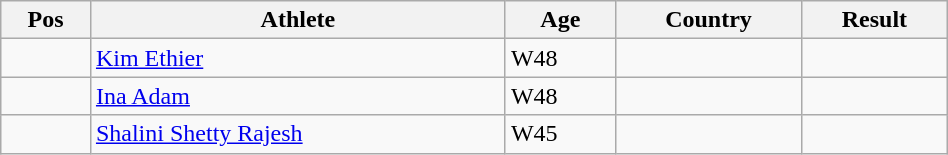<table class="wikitable"  style="text-align:center; width:50%;">
<tr>
<th>Pos</th>
<th>Athlete</th>
<th>Age</th>
<th>Country</th>
<th>Result</th>
</tr>
<tr>
<td align=center></td>
<td align=left><a href='#'>Kim Ethier</a></td>
<td align=left>W48</td>
<td align=left></td>
<td></td>
</tr>
<tr>
<td align=center></td>
<td align=left><a href='#'>Ina Adam</a></td>
<td align=left>W48</td>
<td align=left></td>
<td></td>
</tr>
<tr>
<td align=center></td>
<td align=left><a href='#'>Shalini Shetty Rajesh</a></td>
<td align=left>W45</td>
<td align=left></td>
<td></td>
</tr>
</table>
